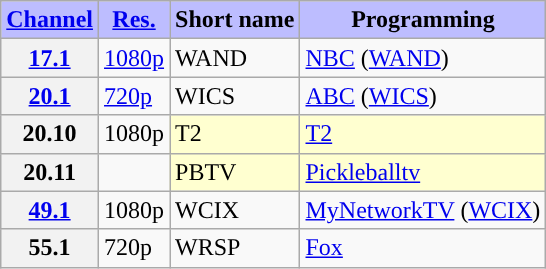<table class="wikitable">
<tr>
<th style="background-color: #bdbdff" scope = "col"><a href='#'>Channel</a></th>
<th style="background-color: #bdbdff" scope = "col"><a href='#'>Res.</a></th>
<th style="background-color: #bdbdff" scope = "col">Short name</th>
<th style="background-color: #bdbdff" scope = "col">Programming</th>
</tr>
<tr>
<th scope = "row"><a href='#'>17.1</a></th>
<td><a href='#'>1080p</a></td>
<td>WAND</td>
<td><a href='#'>NBC</a> (<a href='#'>WAND</a>)</td>
</tr>
<tr>
<th scope = "row"><a href='#'>20.1</a></th>
<td><a href='#'>720p</a></td>
<td>WICS</td>
<td><a href='#'>ABC</a> (<a href='#'>WICS</a>)</td>
</tr>
<tr>
<th scope = "row">20.10</th>
<td>1080p</td>
<td style="background-color:#ffffd0">T2</td>
<td style="background-color:#ffffd0"><a href='#'>T2</a></td>
</tr>
<tr>
<th scope = "row">20.11</th>
<td></td>
<td style="background-color:#ffffd0">PBTV</td>
<td style="background-color:#ffffd0"><a href='#'>Pickleballtv</a></td>
</tr>
<tr>
<th scope = "row"><a href='#'>49.1</a></th>
<td>1080p</td>
<td>WCIX</td>
<td><a href='#'>MyNetworkTV</a> (<a href='#'>WCIX</a>)</td>
</tr>
<tr>
<th scope = "row">55.1</th>
<td>720p</td>
<td>WRSP</td>
<td><a href='#'>Fox</a></td>
</tr>
</table>
